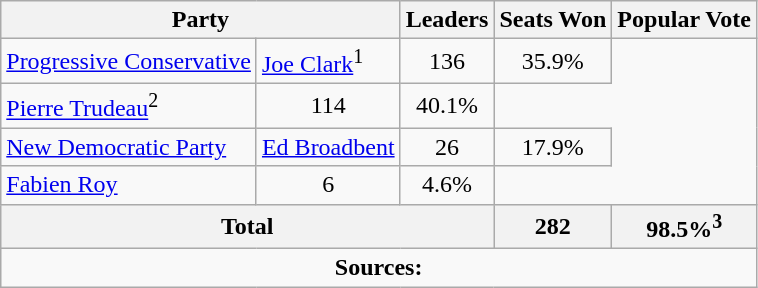<table class="wikitable">
<tr>
<th colspan="2">Party</th>
<th>Leaders</th>
<th>Seats Won</th>
<th>Popular Vote</th>
</tr>
<tr>
<td><a href='#'>Progressive Conservative</a></td>
<td><a href='#'>Joe Clark</a><sup>1</sup></td>
<td align=center>136</td>
<td align=center>35.9%</td>
</tr>
<tr>
<td><a href='#'>Pierre Trudeau</a><sup>2</sup></td>
<td align=center>114</td>
<td align=center>40.1%</td>
</tr>
<tr>
<td><a href='#'>New Democratic Party</a></td>
<td><a href='#'>Ed Broadbent</a></td>
<td align=center>26</td>
<td align=center>17.9%</td>
</tr>
<tr>
<td><a href='#'>Fabien Roy</a></td>
<td align=center>6</td>
<td align=center>4.6%</td>
</tr>
<tr>
<th colspan=3 align=left>Total</th>
<th align=center>282</th>
<th align=center>98.5%<sup>3</sup></th>
</tr>
<tr>
<td align="center" colspan=5><strong>Sources:</strong> </td>
</tr>
</table>
